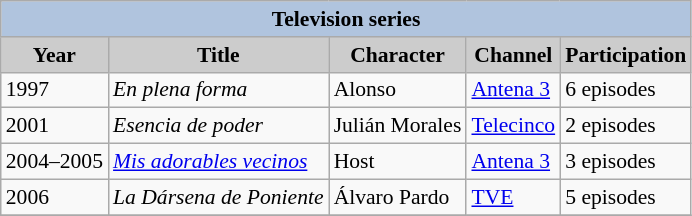<table class="wikitable" style="font-size: 90%;">
<tr>
<th colspan="5" style="background:#B0C4DE;">Television series</th>
</tr>
<tr>
<th style="background: #CCCCCC;">Year</th>
<th style="background: #CCCCCC;">Title</th>
<th style="background: #CCCCCC;">Character</th>
<th style="background: #CCCCCC;">Channel</th>
<th style="background: #CCCCCC;">Participation</th>
</tr>
<tr>
<td>1997</td>
<td><em>En plena forma</em></td>
<td>Alonso</td>
<td><a href='#'>Antena 3</a></td>
<td>6 episodes</td>
</tr>
<tr>
<td>2001</td>
<td><em>Esencia de poder</em></td>
<td>Julián Morales</td>
<td><a href='#'>Telecinco</a></td>
<td>2 episodes</td>
</tr>
<tr>
<td>2004–2005</td>
<td><em><a href='#'>Mis adorables vecinos</a></em></td>
<td>Host</td>
<td><a href='#'>Antena 3</a></td>
<td>3 episodes</td>
</tr>
<tr>
<td>2006</td>
<td><em>La Dársena de Poniente</em></td>
<td>Álvaro Pardo</td>
<td><a href='#'>TVE</a></td>
<td>5 episodes</td>
</tr>
<tr>
</tr>
</table>
